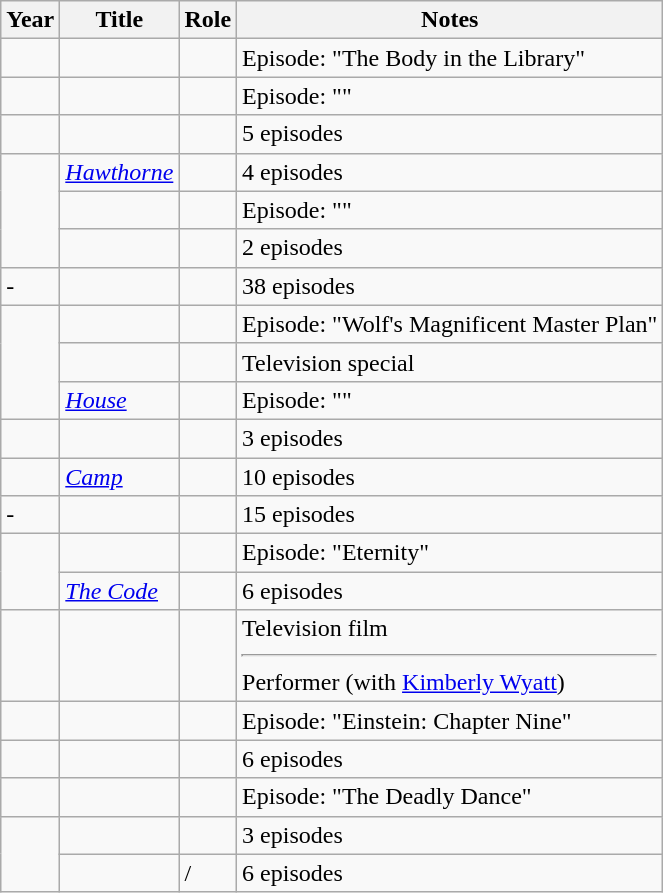<table class="wikitable plainrowheaders sortable">
<tr>
<th scope=col>Year</th>
<th scope=col>Title</th>
<th scope=col>Role</th>
<th scope=col class=unsortable>Notes</th>
</tr>
<tr>
<td></td>
<td><em></em></td>
<td></td>
<td>Episode: "The Body in the Library"</td>
</tr>
<tr>
<td></td>
<td><em></em></td>
<td></td>
<td>Episode: ""</td>
</tr>
<tr>
<td></td>
<td><em></em></td>
<td></td>
<td>5 episodes</td>
</tr>
<tr>
<td rowspan=3></td>
<td><em><a href='#'>Hawthorne</a></em></td>
<td></td>
<td>4 episodes</td>
</tr>
<tr>
<td><em></em></td>
<td></td>
<td>Episode: ""</td>
</tr>
<tr>
<td><em></em></td>
<td></td>
<td>2 episodes</td>
</tr>
<tr>
<td>-</td>
<td><em></em></td>
<td></td>
<td>38 episodes</td>
</tr>
<tr>
<td rowspan=3></td>
<td><em></em></td>
<td></td>
<td>Episode: "Wolf's Magnificent Master Plan"</td>
</tr>
<tr>
<td><em></em></td>
<td></td>
<td>Television special</td>
</tr>
<tr>
<td><em><a href='#'>House</a></em></td>
<td></td>
<td>Episode: ""</td>
</tr>
<tr>
<td></td>
<td><em></em></td>
<td></td>
<td>3 episodes</td>
</tr>
<tr>
<td></td>
<td><em><a href='#'>Camp</a></em></td>
<td></td>
<td>10 episodes</td>
</tr>
<tr>
<td>-</td>
<td><em></em></td>
<td></td>
<td>15 episodes</td>
</tr>
<tr>
<td rowspan=2></td>
<td><em></em></td>
<td></td>
<td>Episode: "Eternity"</td>
</tr>
<tr>
<td><em><a href='#'>The Code</a></em></td>
<td></td>
<td>6 episodes</td>
</tr>
<tr>
<td></td>
<td><em></em></td>
<td></td>
<td>Television film<hr>Performer (with <a href='#'>Kimberly Wyatt</a>)</td>
</tr>
<tr>
<td></td>
<td><em></em></td>
<td></td>
<td>Episode: "Einstein: Chapter Nine"</td>
</tr>
<tr>
<td></td>
<td><em></em></td>
<td></td>
<td>6 episodes</td>
</tr>
<tr>
<td></td>
<td><em></em></td>
<td></td>
<td>Episode: "The Deadly Dance"</td>
</tr>
<tr>
<td rowspan=2></td>
<td><em></em></td>
<td></td>
<td>3 episodes</td>
</tr>
<tr>
<td><em></em></td>
<td> / </td>
<td>6 episodes</td>
</tr>
</table>
